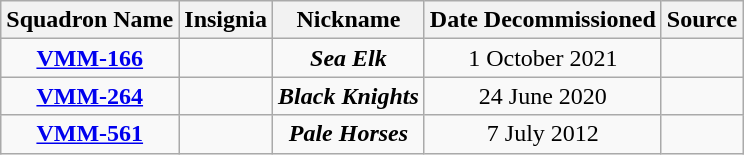<table class="wikitable" style="text-align:center;">
<tr>
<th>Squadron Name</th>
<th>Insignia</th>
<th>Nickname</th>
<th>Date Decommissioned</th>
<th>Source</th>
</tr>
<tr>
<td><strong><a href='#'>VMM-166</a></strong></td>
<td></td>
<td><strong><em>Sea Elk</em></strong></td>
<td>1 October 2021</td>
<td></td>
</tr>
<tr>
<td><strong><a href='#'>VMM-264</a></strong></td>
<td></td>
<td><strong><em>Black Knights</em></strong></td>
<td>24 June 2020</td>
<td></td>
</tr>
<tr>
<td><strong><a href='#'>VMM-561</a></strong></td>
<td></td>
<td><strong><em>Pale Horses</em></strong></td>
<td>7 July 2012</td>
<td></td>
</tr>
</table>
